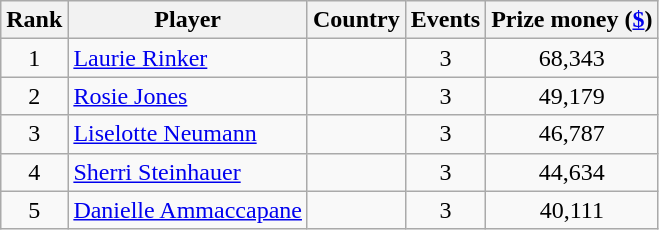<table class="wikitable">
<tr>
<th>Rank</th>
<th>Player</th>
<th>Country</th>
<th>Events</th>
<th>Prize money (<a href='#'>$</a>)</th>
</tr>
<tr>
<td align=center>1</td>
<td><a href='#'>Laurie Rinker</a></td>
<td></td>
<td align=center>3</td>
<td align=center>68,343</td>
</tr>
<tr>
<td align=center>2</td>
<td><a href='#'>Rosie Jones</a></td>
<td></td>
<td align=center>3</td>
<td align=center>49,179</td>
</tr>
<tr>
<td align=center>3</td>
<td><a href='#'>Liselotte Neumann</a></td>
<td></td>
<td align=center>3</td>
<td align=center>46,787</td>
</tr>
<tr>
<td align=center>4</td>
<td><a href='#'>Sherri Steinhauer</a></td>
<td></td>
<td align=center>3</td>
<td align=center>44,634</td>
</tr>
<tr>
<td align=center>5</td>
<td><a href='#'>Danielle Ammaccapane</a></td>
<td></td>
<td align=center>3</td>
<td align=center>40,111</td>
</tr>
</table>
